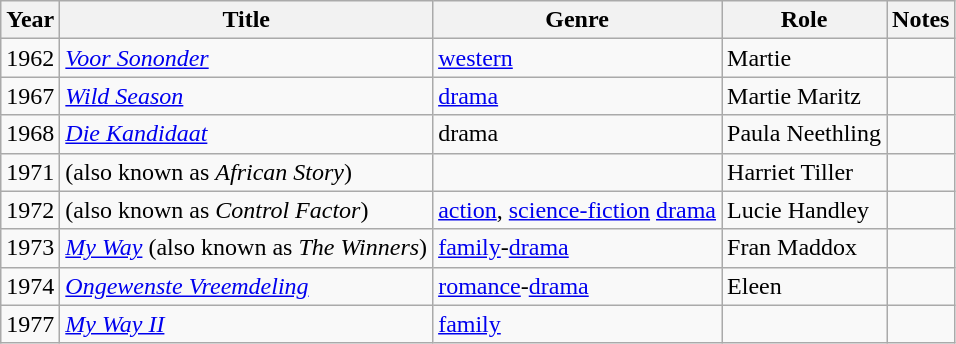<table class="wikitable sortable">
<tr>
<th>Year</th>
<th>Title</th>
<th>Genre</th>
<th>Role</th>
<th class="unsortable">Notes</th>
</tr>
<tr>
<td>1962</td>
<td><em><a href='#'>Voor Sononder</a></em></td>
<td><a href='#'>western</a></td>
<td>Martie</td>
</tr>
<tr>
<td>1967</td>
<td><em><a href='#'>Wild Season</a></em></td>
<td><a href='#'>drama</a></td>
<td>Martie Maritz</td>
<td></td>
</tr>
<tr>
<td>1968</td>
<td><em><a href='#'>Die Kandidaat</a></em></td>
<td>drama</td>
<td>Paula Neethling</td>
<td></td>
</tr>
<tr>
<td>1971</td>
<td><em></em> (also known as <em>African Story</em>)</td>
<td></td>
<td>Harriet Tiller</td>
<td></td>
</tr>
<tr>
<td>1972</td>
<td><em></em> (also known as <em>Control Factor</em>)</td>
<td><a href='#'>action</a>, <a href='#'>science-fiction</a> <a href='#'>drama</a></td>
<td>Lucie Handley</td>
<td></td>
</tr>
<tr>
<td>1973</td>
<td><em><a href='#'>My Way</a></em> (also known as <em>The Winners</em>)</td>
<td><a href='#'>family</a>-<a href='#'>drama</a></td>
<td>Fran Maddox</td>
<td></td>
</tr>
<tr>
<td>1974</td>
<td><em><a href='#'>Ongewenste Vreemdeling</a></em></td>
<td><a href='#'>romance</a>-<a href='#'>drama</a></td>
<td>Eleen</td>
<td></td>
</tr>
<tr>
<td>1977</td>
<td><em><a href='#'>My Way II</a></em></td>
<td><a href='#'>family</a></td>
<td></td>
<td></td>
</tr>
</table>
